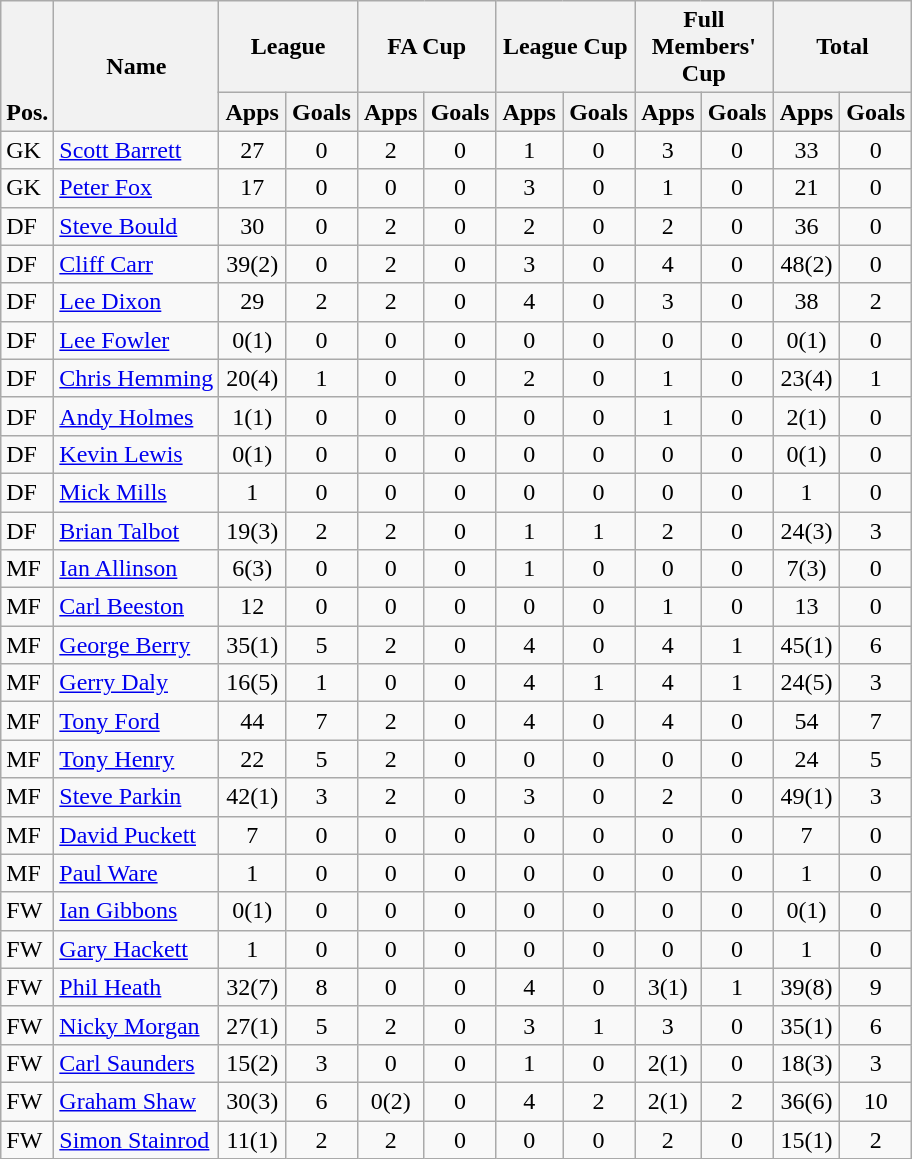<table class="wikitable" style="text-align:center">
<tr>
<th rowspan="2" valign="bottom">Pos.</th>
<th rowspan="2">Name</th>
<th colspan="2" width="85">League</th>
<th colspan="2" width="85">FA Cup</th>
<th colspan="2" width="85">League Cup</th>
<th colspan="2" width="85">Full Members' Cup</th>
<th colspan="2" width="85">Total</th>
</tr>
<tr>
<th>Apps</th>
<th>Goals</th>
<th>Apps</th>
<th>Goals</th>
<th>Apps</th>
<th>Goals</th>
<th>Apps</th>
<th>Goals</th>
<th>Apps</th>
<th>Goals</th>
</tr>
<tr>
<td align="left">GK</td>
<td align="left"> <a href='#'>Scott Barrett</a></td>
<td>27</td>
<td>0</td>
<td>2</td>
<td>0</td>
<td>1</td>
<td>0</td>
<td>3</td>
<td>0</td>
<td>33</td>
<td>0</td>
</tr>
<tr>
<td align="left">GK</td>
<td align="left"> <a href='#'>Peter Fox</a></td>
<td>17</td>
<td>0</td>
<td>0</td>
<td>0</td>
<td>3</td>
<td>0</td>
<td>1</td>
<td>0</td>
<td>21</td>
<td>0</td>
</tr>
<tr>
<td align="left">DF</td>
<td align="left"> <a href='#'>Steve Bould</a></td>
<td>30</td>
<td>0</td>
<td>2</td>
<td>0</td>
<td>2</td>
<td>0</td>
<td>2</td>
<td>0</td>
<td>36</td>
<td>0</td>
</tr>
<tr>
<td align="left">DF</td>
<td align="left"> <a href='#'>Cliff Carr</a></td>
<td>39(2)</td>
<td>0</td>
<td>2</td>
<td>0</td>
<td>3</td>
<td>0</td>
<td>4</td>
<td>0</td>
<td>48(2)</td>
<td>0</td>
</tr>
<tr>
<td align="left">DF</td>
<td align="left"> <a href='#'>Lee Dixon</a></td>
<td>29</td>
<td>2</td>
<td>2</td>
<td>0</td>
<td>4</td>
<td>0</td>
<td>3</td>
<td>0</td>
<td>38</td>
<td>2</td>
</tr>
<tr>
<td align="left">DF</td>
<td align="left"> <a href='#'>Lee Fowler</a></td>
<td>0(1)</td>
<td>0</td>
<td>0</td>
<td>0</td>
<td>0</td>
<td>0</td>
<td>0</td>
<td>0</td>
<td>0(1)</td>
<td>0</td>
</tr>
<tr>
<td align="left">DF</td>
<td align="left"> <a href='#'>Chris Hemming</a></td>
<td>20(4)</td>
<td>1</td>
<td>0</td>
<td>0</td>
<td>2</td>
<td>0</td>
<td>1</td>
<td>0</td>
<td>23(4)</td>
<td>1</td>
</tr>
<tr>
<td align="left">DF</td>
<td align="left"> <a href='#'>Andy Holmes</a></td>
<td>1(1)</td>
<td>0</td>
<td>0</td>
<td>0</td>
<td>0</td>
<td>0</td>
<td>1</td>
<td>0</td>
<td>2(1)</td>
<td>0</td>
</tr>
<tr>
<td align="left">DF</td>
<td align="left"> <a href='#'>Kevin Lewis</a></td>
<td>0(1)</td>
<td>0</td>
<td>0</td>
<td>0</td>
<td>0</td>
<td>0</td>
<td>0</td>
<td>0</td>
<td>0(1)</td>
<td>0</td>
</tr>
<tr>
<td align="left">DF</td>
<td align="left"> <a href='#'>Mick Mills</a></td>
<td>1</td>
<td>0</td>
<td>0</td>
<td>0</td>
<td>0</td>
<td>0</td>
<td>0</td>
<td>0</td>
<td>1</td>
<td>0</td>
</tr>
<tr>
<td align="left">DF</td>
<td align="left"> <a href='#'>Brian Talbot</a></td>
<td>19(3)</td>
<td>2</td>
<td>2</td>
<td>0</td>
<td>1</td>
<td>1</td>
<td>2</td>
<td>0</td>
<td>24(3)</td>
<td>3</td>
</tr>
<tr>
<td align="left">MF</td>
<td align="left"> <a href='#'>Ian Allinson</a></td>
<td>6(3)</td>
<td>0</td>
<td>0</td>
<td>0</td>
<td>1</td>
<td>0</td>
<td>0</td>
<td>0</td>
<td>7(3)</td>
<td>0</td>
</tr>
<tr>
<td align="left">MF</td>
<td align="left"> <a href='#'>Carl Beeston</a></td>
<td>12</td>
<td>0</td>
<td>0</td>
<td>0</td>
<td>0</td>
<td>0</td>
<td>1</td>
<td>0</td>
<td>13</td>
<td>0</td>
</tr>
<tr>
<td align="left">MF</td>
<td align="left"> <a href='#'>George Berry</a></td>
<td>35(1)</td>
<td>5</td>
<td>2</td>
<td>0</td>
<td>4</td>
<td>0</td>
<td>4</td>
<td>1</td>
<td>45(1)</td>
<td>6</td>
</tr>
<tr>
<td align="left">MF</td>
<td align="left"> <a href='#'>Gerry Daly</a></td>
<td>16(5)</td>
<td>1</td>
<td>0</td>
<td>0</td>
<td>4</td>
<td>1</td>
<td>4</td>
<td>1</td>
<td>24(5)</td>
<td>3</td>
</tr>
<tr>
<td align="left">MF</td>
<td align="left"> <a href='#'>Tony Ford</a></td>
<td>44</td>
<td>7</td>
<td>2</td>
<td>0</td>
<td>4</td>
<td>0</td>
<td>4</td>
<td>0</td>
<td>54</td>
<td>7</td>
</tr>
<tr>
<td align="left">MF</td>
<td align="left"> <a href='#'>Tony Henry</a></td>
<td>22</td>
<td>5</td>
<td>2</td>
<td>0</td>
<td>0</td>
<td>0</td>
<td>0</td>
<td>0</td>
<td>24</td>
<td>5</td>
</tr>
<tr>
<td align="left">MF</td>
<td align="left"> <a href='#'>Steve Parkin</a></td>
<td>42(1)</td>
<td>3</td>
<td>2</td>
<td>0</td>
<td>3</td>
<td>0</td>
<td>2</td>
<td>0</td>
<td>49(1)</td>
<td>3</td>
</tr>
<tr>
<td align="left">MF</td>
<td align="left"> <a href='#'>David Puckett</a></td>
<td>7</td>
<td>0</td>
<td>0</td>
<td>0</td>
<td>0</td>
<td>0</td>
<td>0</td>
<td>0</td>
<td>7</td>
<td>0</td>
</tr>
<tr>
<td align="left">MF</td>
<td align="left"> <a href='#'>Paul Ware</a></td>
<td>1</td>
<td>0</td>
<td>0</td>
<td>0</td>
<td>0</td>
<td>0</td>
<td>0</td>
<td>0</td>
<td>1</td>
<td>0</td>
</tr>
<tr>
<td align="left">FW</td>
<td align="left"> <a href='#'>Ian Gibbons</a></td>
<td>0(1)</td>
<td>0</td>
<td>0</td>
<td>0</td>
<td>0</td>
<td>0</td>
<td>0</td>
<td>0</td>
<td>0(1)</td>
<td>0</td>
</tr>
<tr>
<td align="left">FW</td>
<td align="left"> <a href='#'>Gary Hackett</a></td>
<td>1</td>
<td>0</td>
<td>0</td>
<td>0</td>
<td>0</td>
<td>0</td>
<td>0</td>
<td>0</td>
<td>1</td>
<td>0</td>
</tr>
<tr>
<td align="left">FW</td>
<td align="left"> <a href='#'>Phil Heath</a></td>
<td>32(7)</td>
<td>8</td>
<td>0</td>
<td>0</td>
<td>4</td>
<td>0</td>
<td>3(1)</td>
<td>1</td>
<td>39(8)</td>
<td>9</td>
</tr>
<tr>
<td align="left">FW</td>
<td align="left"> <a href='#'>Nicky Morgan</a></td>
<td>27(1)</td>
<td>5</td>
<td>2</td>
<td>0</td>
<td>3</td>
<td>1</td>
<td>3</td>
<td>0</td>
<td>35(1)</td>
<td>6</td>
</tr>
<tr>
<td align="left">FW</td>
<td align="left"> <a href='#'>Carl Saunders</a></td>
<td>15(2)</td>
<td>3</td>
<td>0</td>
<td>0</td>
<td>1</td>
<td>0</td>
<td>2(1)</td>
<td>0</td>
<td>18(3)</td>
<td>3</td>
</tr>
<tr>
<td align="left">FW</td>
<td align="left"> <a href='#'>Graham Shaw</a></td>
<td>30(3)</td>
<td>6</td>
<td>0(2)</td>
<td>0</td>
<td>4</td>
<td>2</td>
<td>2(1)</td>
<td>2</td>
<td>36(6)</td>
<td>10</td>
</tr>
<tr>
<td align="left">FW</td>
<td align="left"> <a href='#'>Simon Stainrod</a></td>
<td>11(1)</td>
<td>2</td>
<td>2</td>
<td>0</td>
<td>0</td>
<td>0</td>
<td>2</td>
<td>0</td>
<td>15(1)</td>
<td>2</td>
</tr>
</table>
